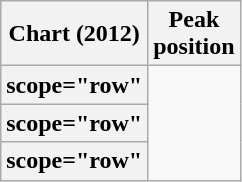<table class="wikitable sortable plainrowheaders">
<tr>
<th scope="col">Chart (2012)</th>
<th scope="col">Peak<br>position</th>
</tr>
<tr>
<th>scope="row" </th>
</tr>
<tr>
<th>scope="row" </th>
</tr>
<tr>
<th>scope="row" </th>
</tr>
</table>
